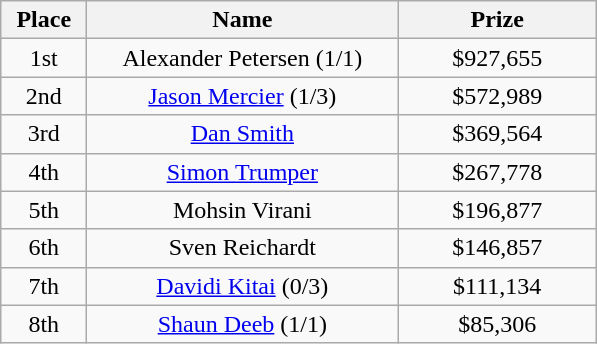<table class="wikitable">
<tr>
<th width="50">Place</th>
<th width="200">Name</th>
<th width="125">Prize</th>
</tr>
<tr>
<td align = "center">1st</td>
<td align = "center">Alexander Petersen (1/1)</td>
<td align = "center">$927,655</td>
</tr>
<tr>
<td align = "center">2nd</td>
<td align = "center"><a href='#'>Jason Mercier</a> (1/3)</td>
<td align = "center">$572,989</td>
</tr>
<tr>
<td align = "center">3rd</td>
<td align = "center"><a href='#'>Dan Smith</a></td>
<td align = "center">$369,564</td>
</tr>
<tr>
<td align = "center">4th</td>
<td align = "center"><a href='#'>Simon Trumper</a></td>
<td align = "center">$267,778</td>
</tr>
<tr>
<td align = "center">5th</td>
<td align = "center">Mohsin Virani</td>
<td align = "center">$196,877</td>
</tr>
<tr>
<td align = "center">6th</td>
<td align = "center">Sven Reichardt</td>
<td align = "center">$146,857</td>
</tr>
<tr>
<td align = "center">7th</td>
<td align = "center"><a href='#'>Davidi Kitai</a> (0/3)</td>
<td align = "center">$111,134</td>
</tr>
<tr>
<td align = "center">8th</td>
<td align = "center"><a href='#'>Shaun Deeb</a> (1/1)</td>
<td align = "center">$85,306</td>
</tr>
</table>
